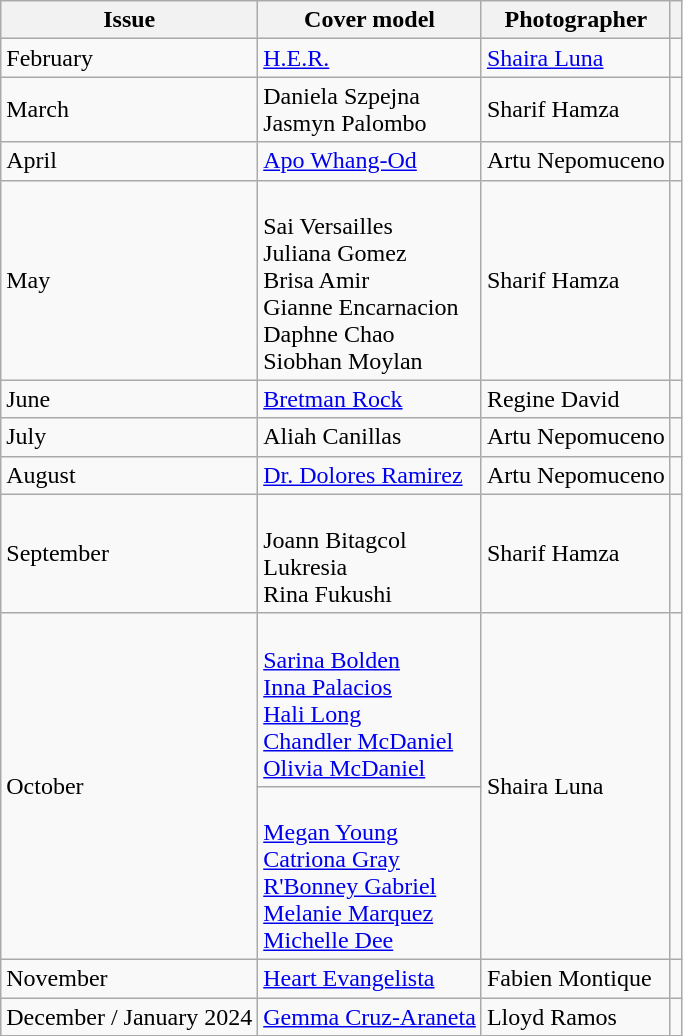<table class="wikitable">
<tr>
<th>Issue</th>
<th>Cover model</th>
<th>Photographer</th>
<th></th>
</tr>
<tr>
<td>February</td>
<td><a href='#'>H.E.R.</a></td>
<td><a href='#'>Shaira Luna</a></td>
<td></td>
</tr>
<tr>
<td>March</td>
<td>Daniela Szpejna<br>Jasmyn Palombo</td>
<td>Sharif Hamza</td>
<td></td>
</tr>
<tr>
<td>April</td>
<td><a href='#'>Apo Whang-Od</a> </td>
<td>Artu Nepomuceno</td>
<td></td>
</tr>
<tr>
<td>May</td>
<td><br>Sai Versailles<br>
Juliana Gomez<br>
Brisa Amir<br>
Gianne Encarnacion<br>
Daphne Chao<br>
Siobhan Moylan</td>
<td>Sharif Hamza</td>
<td></td>
</tr>
<tr>
<td>June</td>
<td><a href='#'>Bretman Rock</a></td>
<td>Regine David</td>
<td></td>
</tr>
<tr>
<td>July</td>
<td>Aliah Canillas</td>
<td>Artu Nepomuceno</td>
<td></td>
</tr>
<tr>
<td>August</td>
<td><a href='#'>Dr. Dolores Ramirez</a></td>
<td>Artu Nepomuceno</td>
<td></td>
</tr>
<tr>
<td>September</td>
<td><br>Joann Bitagcol<br>
Lukresia<br>
Rina Fukushi</td>
<td>Sharif Hamza</td>
<td></td>
</tr>
<tr>
<td rowspan="2">October</td>
<td><br><a href='#'>Sarina Bolden</a><br>
<a href='#'>Inna Palacios</a><br>
<a href='#'>Hali Long</a><br>
<a href='#'>Chandler McDaniel</a><br>
<a href='#'>Olivia McDaniel</a></td>
<td rowspan="2">Shaira Luna</td>
<td rowspan="2"></td>
</tr>
<tr>
<td><br><a href='#'>Megan Young</a><br>
<a href='#'>Catriona Gray</a><br>
<a href='#'>R'Bonney Gabriel</a><br>
<a href='#'>Melanie Marquez</a><br>
<a href='#'>Michelle Dee</a></td>
</tr>
<tr>
<td>November</td>
<td><a href='#'>Heart Evangelista</a></td>
<td>Fabien Montique</td>
<td></td>
</tr>
<tr>
<td>December / January 2024</td>
<td><a href='#'>Gemma Cruz-Araneta</a></td>
<td>Lloyd Ramos</td>
<td></td>
</tr>
</table>
